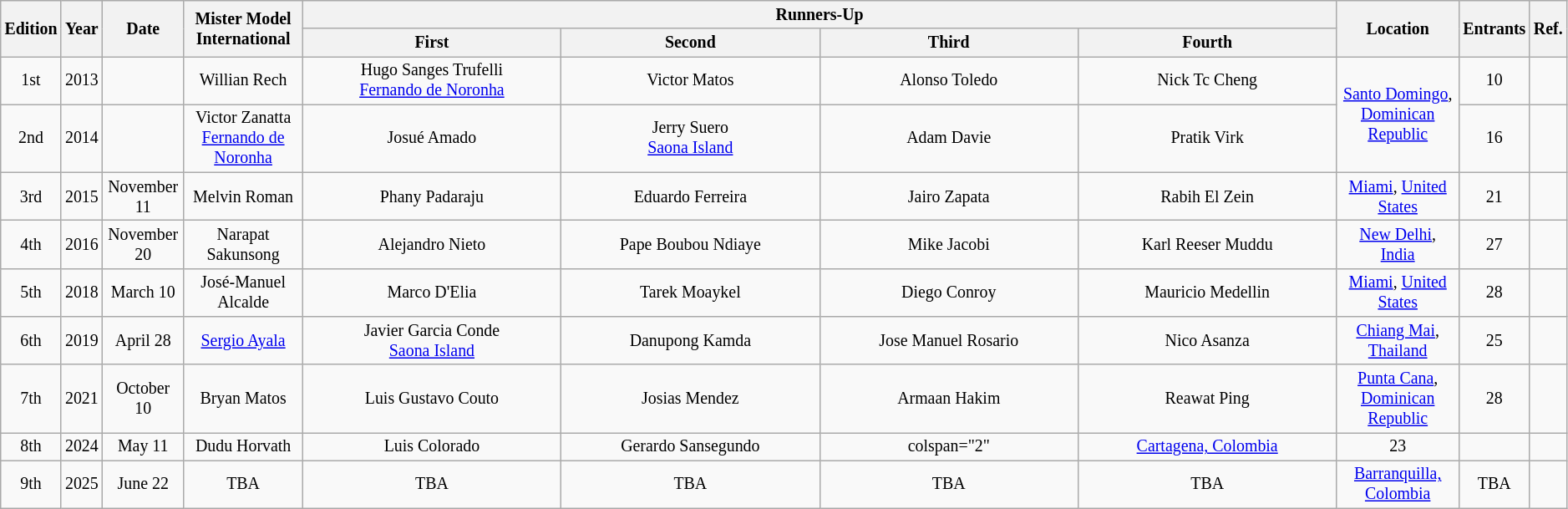<table class="wikitable sortable" style="font-size:83%; text-align:center;">
<tr>
<th rowspan="2">Edition</th>
<th rowspan="2">Year</th>
<th rowspan="2">Date</th>
<th rowspan="2">Mister Model International</th>
<th colspan="4">Runners-Up</th>
<th rowspan="2">Location</th>
<th rowspan="2">Entrants</th>
<th rowspan="2">Ref.</th>
</tr>
<tr>
<th width=200px>First</th>
<th width=200px>Second</th>
<th width=200px>Third</th>
<th width=200px>Fourth</th>
</tr>
<tr>
<td>1st</td>
<td>2013</td>
<td></td>
<td>Willian Rech<br></td>
<td>Hugo Sanges Trufelli<br> <a href='#'>Fernando de Noronha</a></td>
<td>Victor Matos<br></td>
<td>Alonso Toledo<br></td>
<td>Nick Tc Cheng<br></td>
<td rowspan="2"><a href='#'>Santo Domingo</a>, <a href='#'>Dominican Republic</a></td>
<td>10</td>
<td></td>
</tr>
<tr>
<td>2nd</td>
<td>2014</td>
<td></td>
<td>Victor Zanatta<br> <a href='#'>Fernando de Noronha</a></td>
<td>Josué Amado<br></td>
<td>Jerry Suero<br> <a href='#'>Saona Island</a></td>
<td>Adam Davie<br></td>
<td>Pratik Virk<br></td>
<td>16</td>
<td></td>
</tr>
<tr>
<td>3rd</td>
<td>2015</td>
<td>November 11</td>
<td>Melvin Roman<br></td>
<td>Phany Padaraju<br></td>
<td>Eduardo Ferreira<br></td>
<td>Jairo Zapata<br></td>
<td>Rabih El Zein<br></td>
<td><a href='#'>Miami</a>, <a href='#'>United States</a></td>
<td>21</td>
<td></td>
</tr>
<tr>
<td>4th</td>
<td>2016</td>
<td>November 20</td>
<td>Narapat Sakunsong<br></td>
<td>Alejandro Nieto<br></td>
<td>Pape Boubou Ndiaye<br></td>
<td>Mike Jacobi<br></td>
<td>Karl Reeser Muddu<br></td>
<td><a href='#'>New Delhi</a>, <a href='#'>India</a></td>
<td>27</td>
<td></td>
</tr>
<tr>
<td>5th</td>
<td>2018</td>
<td>March 10</td>
<td>José-Manuel Alcalde<br></td>
<td>Marco D'Elia<br></td>
<td>Tarek Moaykel<br></td>
<td>Diego Conroy<br></td>
<td>Mauricio Medellin<br></td>
<td><a href='#'>Miami</a>, <a href='#'>United States</a></td>
<td>28</td>
<td></td>
</tr>
<tr>
<td>6th</td>
<td>2019</td>
<td>April 28</td>
<td><a href='#'>Sergio Ayala</a><br></td>
<td>Javier Garcia Conde<br> <a href='#'>Saona Island</a></td>
<td>Danupong Kamda<br></td>
<td>Jose Manuel Rosario<br></td>
<td>Nico Asanza<br></td>
<td><a href='#'>Chiang Mai</a>, <a href='#'>Thailand</a></td>
<td>25</td>
<td></td>
</tr>
<tr>
<td>7th</td>
<td>2021</td>
<td>October 10</td>
<td>Bryan Matos<br></td>
<td>Luis Gustavo Couto<br></td>
<td>Josias Mendez<br></td>
<td>Armaan Hakim<br></td>
<td>Reawat Ping<br></td>
<td><a href='#'>Punta Cana</a>, <a href='#'>Dominican Republic</a></td>
<td>28</td>
<td></td>
</tr>
<tr>
<td>8th</td>
<td>2024</td>
<td>May 11</td>
<td>Dudu Horvath<br></td>
<td>Luis Colorado<br></td>
<td>Gerardo Sansegundo<br></td>
<td>colspan="2" </td>
<td><a href='#'>Cartagena, Colombia</a></td>
<td>23</td>
<td></td>
</tr>
<tr>
<td>9th</td>
<td>2025</td>
<td>June 22</td>
<td>TBA</td>
<td>TBA</td>
<td>TBA</td>
<td>TBA</td>
<td>TBA</td>
<td><a href='#'>Barranquilla, Colombia</a></td>
<td>TBA</td>
<td></td>
</tr>
</table>
